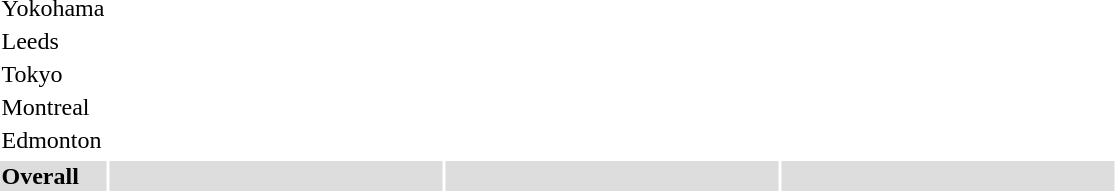<table>
<tr>
<td>Yokohama</td>
<td width=220></td>
<td width=220></td>
<td width=220></td>
</tr>
<tr>
<td>Leeds</td>
<td width=220></td>
<td width=220></td>
<td width=220></td>
</tr>
<tr>
<td>Tokyo</td>
<td width=220></td>
<td width=220></td>
<td width=220></td>
</tr>
<tr>
<td>Montreal</td>
<td width=220></td>
<td width=220></td>
<td width=220></td>
</tr>
<tr>
<td>Edmonton</td>
<td width=220></td>
<td width=220></td>
<td width=220></td>
</tr>
<tr>
</tr>
<tr bgcolor=dddddd>
<td align=left><strong>Overall</strong></td>
<td align=left width=220><strong></strong></td>
<td align=left width=220><strong></strong></td>
<td align=left width=220><strong></strong></td>
</tr>
<tr>
</tr>
</table>
